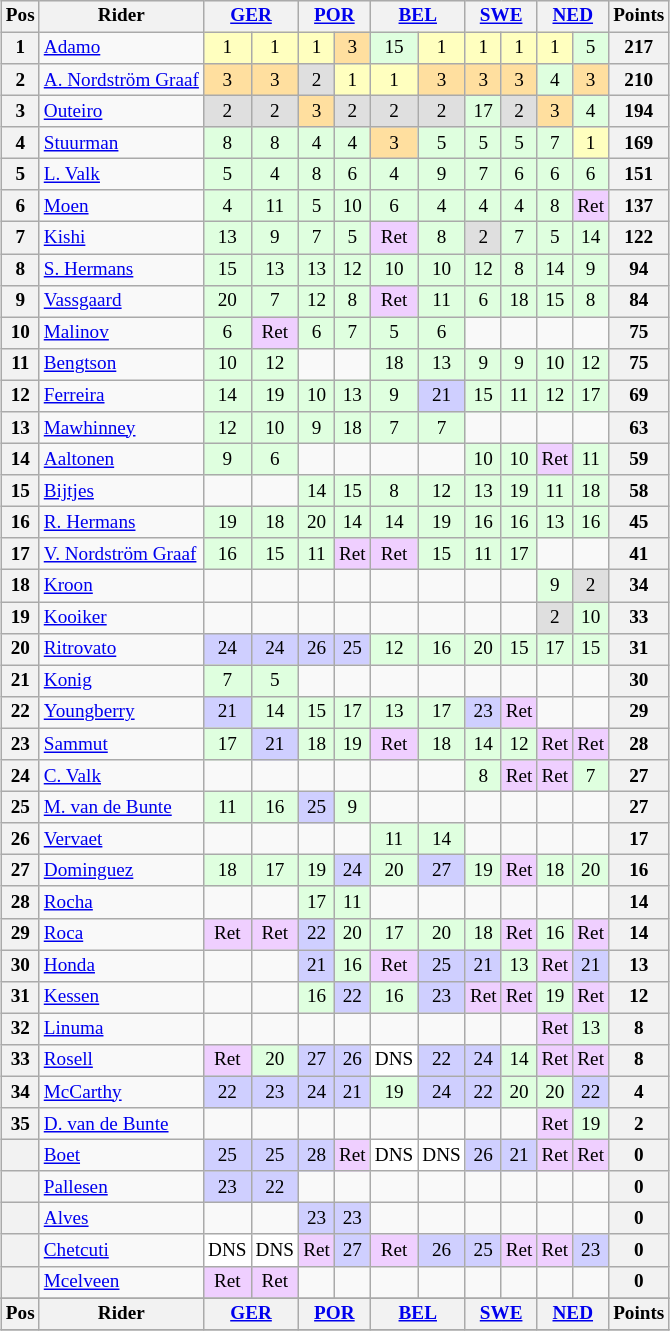<table>
<tr>
<td><br><table class="wikitable" style="font-size: 80%; text-align:center">
<tr valign="top">
<th valign="middle">Pos</th>
<th valign="middle">Rider</th>
<th colspan=2><a href='#'>GER</a><br></th>
<th colspan=2><a href='#'>POR</a><br></th>
<th colspan=2><a href='#'>BEL</a><br></th>
<th colspan=2><a href='#'>SWE</a><br></th>
<th colspan=2><a href='#'>NED</a><br></th>
<th valign="middle">Points</th>
</tr>
<tr>
<th>1</th>
<td align=left> <a href='#'>Adamo</a></td>
<td style="background:#ffffbf;">1</td>
<td style="background:#ffffbf;">1</td>
<td style="background:#ffffbf;">1</td>
<td style="background:#ffdf9f;">3</td>
<td style="background:#dfffdf;">15</td>
<td style="background:#ffffbf;">1</td>
<td style="background:#ffffbf;">1</td>
<td style="background:#ffffbf;">1</td>
<td style="background:#ffffbf;">1</td>
<td style="background:#dfffdf;">5</td>
<th>217</th>
</tr>
<tr>
<th>2</th>
<td align=left> <a href='#'>A. Nordström Graaf</a></td>
<td style="background:#ffdf9f;">3</td>
<td style="background:#ffdf9f;">3</td>
<td style="background:#dfdfdf;">2</td>
<td style="background:#ffffbf;">1</td>
<td style="background:#ffffbf;">1</td>
<td style="background:#ffdf9f;">3</td>
<td style="background:#ffdf9f;">3</td>
<td style="background:#ffdf9f;">3</td>
<td style="background:#dfffdf;">4</td>
<td style="background:#ffdf9f;">3</td>
<th>210</th>
</tr>
<tr>
<th>3</th>
<td align=left> <a href='#'>Outeiro</a></td>
<td style="background:#dfdfdf;">2</td>
<td style="background:#dfdfdf;">2</td>
<td style="background:#ffdf9f;">3</td>
<td style="background:#dfdfdf;">2</td>
<td style="background:#dfdfdf;">2</td>
<td style="background:#dfdfdf;">2</td>
<td style="background:#dfffdf;">17</td>
<td style="background:#dfdfdf;">2</td>
<td style="background:#ffdf9f;">3</td>
<td style="background:#dfffdf;">4</td>
<th>194</th>
</tr>
<tr>
<th>4</th>
<td align=left> <a href='#'>Stuurman</a></td>
<td style="background:#dfffdf;">8</td>
<td style="background:#dfffdf;">8</td>
<td style="background:#dfffdf;">4</td>
<td style="background:#dfffdf;">4</td>
<td style="background:#ffdf9f;">3</td>
<td style="background:#dfffdf;">5</td>
<td style="background:#dfffdf;">5</td>
<td style="background:#dfffdf;">5</td>
<td style="background:#dfffdf;">7</td>
<td style="background:#ffffbf;">1</td>
<th>169</th>
</tr>
<tr>
<th>5</th>
<td align=left> <a href='#'>L. Valk</a></td>
<td style="background:#dfffdf;">5</td>
<td style="background:#dfffdf;">4</td>
<td style="background:#dfffdf;">8</td>
<td style="background:#dfffdf;">6</td>
<td style="background:#dfffdf;">4</td>
<td style="background:#dfffdf;">9</td>
<td style="background:#dfffdf;">7</td>
<td style="background:#dfffdf;">6</td>
<td style="background:#dfffdf;">6</td>
<td style="background:#dfffdf;">6</td>
<th>151</th>
</tr>
<tr>
<th>6</th>
<td align=left> <a href='#'>Moen</a></td>
<td style="background:#dfffdf;">4</td>
<td style="background:#dfffdf;">11</td>
<td style="background:#dfffdf;">5</td>
<td style="background:#dfffdf;">10</td>
<td style="background:#dfffdf;">6</td>
<td style="background:#dfffdf;">4</td>
<td style="background:#dfffdf;">4</td>
<td style="background:#dfffdf;">4</td>
<td style="background:#dfffdf;">8</td>
<td style="background:#efcfff;">Ret</td>
<th>137</th>
</tr>
<tr>
<th>7</th>
<td align=left> <a href='#'>Kishi</a></td>
<td style="background:#dfffdf;">13</td>
<td style="background:#dfffdf;">9</td>
<td style="background:#dfffdf;">7</td>
<td style="background:#dfffdf;">5</td>
<td style="background:#efcfff;">Ret</td>
<td style="background:#dfffdf;">8</td>
<td style="background:#dfdfdf;">2</td>
<td style="background:#dfffdf;">7</td>
<td style="background:#dfffdf;">5</td>
<td style="background:#dfffdf;">14</td>
<th>122</th>
</tr>
<tr>
<th>8</th>
<td align=left> <a href='#'>S. Hermans</a></td>
<td style="background:#dfffdf;">15</td>
<td style="background:#dfffdf;">13</td>
<td style="background:#dfffdf;">13</td>
<td style="background:#dfffdf;">12</td>
<td style="background:#dfffdf;">10</td>
<td style="background:#dfffdf;">10</td>
<td style="background:#dfffdf;">12</td>
<td style="background:#dfffdf;">8</td>
<td style="background:#dfffdf;">14</td>
<td style="background:#dfffdf;">9</td>
<th>94</th>
</tr>
<tr>
<th>9</th>
<td align=left> <a href='#'>Vassgaard</a></td>
<td style="background:#dfffdf;">20</td>
<td style="background:#dfffdf;">7</td>
<td style="background:#dfffdf;">12</td>
<td style="background:#dfffdf;">8</td>
<td style="background:#efcfff;">Ret</td>
<td style="background:#dfffdf;">11</td>
<td style="background:#dfffdf;">6</td>
<td style="background:#dfffdf;">18</td>
<td style="background:#dfffdf;">15</td>
<td style="background:#dfffdf;">8</td>
<th>84</th>
</tr>
<tr>
<th>10</th>
<td align=left> <a href='#'>Malinov</a></td>
<td style="background:#dfffdf;">6</td>
<td style="background:#efcfff;">Ret</td>
<td style="background:#dfffdf;">6</td>
<td style="background:#dfffdf;">7</td>
<td style="background:#dfffdf;">5</td>
<td style="background:#dfffdf;">6</td>
<td></td>
<td></td>
<td></td>
<td></td>
<th>75</th>
</tr>
<tr>
<th>11</th>
<td align=left> <a href='#'>Bengtson</a></td>
<td style="background:#dfffdf;">10</td>
<td style="background:#dfffdf;">12</td>
<td></td>
<td></td>
<td style="background:#dfffdf;">18</td>
<td style="background:#dfffdf;">13</td>
<td style="background:#dfffdf;">9</td>
<td style="background:#dfffdf;">9</td>
<td style="background:#dfffdf;">10</td>
<td style="background:#dfffdf;">12</td>
<th>75</th>
</tr>
<tr>
<th>12</th>
<td align=left> <a href='#'>Ferreira</a></td>
<td style="background:#dfffdf;">14</td>
<td style="background:#dfffdf;">19</td>
<td style="background:#dfffdf;">10</td>
<td style="background:#dfffdf;">13</td>
<td style="background:#dfffdf;">9</td>
<td style="background:#cfcfff;">21</td>
<td style="background:#dfffdf;">15</td>
<td style="background:#dfffdf;">11</td>
<td style="background:#dfffdf;">12</td>
<td style="background:#dfffdf;">17</td>
<th>69</th>
</tr>
<tr>
<th>13</th>
<td align=left> <a href='#'>Mawhinney</a></td>
<td style="background:#dfffdf;">12</td>
<td style="background:#dfffdf;">10</td>
<td style="background:#dfffdf;">9</td>
<td style="background:#dfffdf;">18</td>
<td style="background:#dfffdf;">7</td>
<td style="background:#dfffdf;">7</td>
<td></td>
<td></td>
<td></td>
<td></td>
<th>63</th>
</tr>
<tr>
<th>14</th>
<td align=left> <a href='#'>Aaltonen</a></td>
<td style="background:#dfffdf;">9</td>
<td style="background:#dfffdf;">6</td>
<td></td>
<td></td>
<td></td>
<td></td>
<td style="background:#dfffdf;">10</td>
<td style="background:#dfffdf;">10</td>
<td style="background:#efcfff;">Ret</td>
<td style="background:#dfffdf;">11</td>
<th>59</th>
</tr>
<tr>
<th>15</th>
<td align=left> <a href='#'>Bijtjes</a></td>
<td></td>
<td></td>
<td style="background:#dfffdf;">14</td>
<td style="background:#dfffdf;">15</td>
<td style="background:#dfffdf;">8</td>
<td style="background:#dfffdf;">12</td>
<td style="background:#dfffdf;">13</td>
<td style="background:#dfffdf;">19</td>
<td style="background:#dfffdf;">11</td>
<td style="background:#dfffdf;">18</td>
<th>58</th>
</tr>
<tr>
<th>16</th>
<td align=left> <a href='#'>R. Hermans</a></td>
<td style="background:#dfffdf;">19</td>
<td style="background:#dfffdf;">18</td>
<td style="background:#dfffdf;">20</td>
<td style="background:#dfffdf;">14</td>
<td style="background:#dfffdf;">14</td>
<td style="background:#dfffdf;">19</td>
<td style="background:#dfffdf;">16</td>
<td style="background:#dfffdf;">16</td>
<td style="background:#dfffdf;">13</td>
<td style="background:#dfffdf;">16</td>
<th>45</th>
</tr>
<tr>
<th>17</th>
<td align=left> <a href='#'>V. Nordström Graaf</a></td>
<td style="background:#dfffdf;">16</td>
<td style="background:#dfffdf;">15</td>
<td style="background:#dfffdf;">11</td>
<td style="background:#efcfff;">Ret</td>
<td style="background:#efcfff;">Ret</td>
<td style="background:#dfffdf;">15</td>
<td style="background:#dfffdf;">11</td>
<td style="background:#dfffdf;">17</td>
<td></td>
<td></td>
<th>41</th>
</tr>
<tr>
<th>18</th>
<td align=left> <a href='#'>Kroon</a></td>
<td></td>
<td></td>
<td></td>
<td></td>
<td></td>
<td></td>
<td></td>
<td></td>
<td style="background:#dfffdf;">9</td>
<td style="background:#dfdfdf;">2</td>
<th>34</th>
</tr>
<tr>
<th>19</th>
<td align=left> <a href='#'>Kooiker</a></td>
<td></td>
<td></td>
<td></td>
<td></td>
<td></td>
<td></td>
<td></td>
<td></td>
<td style="background:#dfdfdf;">2</td>
<td style="background:#dfffdf;">10</td>
<th>33</th>
</tr>
<tr>
<th>20</th>
<td align=left> <a href='#'>Ritrovato</a></td>
<td style="background:#cfcfff;">24</td>
<td style="background:#cfcfff;">24</td>
<td style="background:#cfcfff;">26</td>
<td style="background:#cfcfff;">25</td>
<td style="background:#dfffdf;">12</td>
<td style="background:#dfffdf;">16</td>
<td style="background:#dfffdf;">20</td>
<td style="background:#dfffdf;">15</td>
<td style="background:#dfffdf;">17</td>
<td style="background:#dfffdf;">15</td>
<th>31</th>
</tr>
<tr>
<th>21</th>
<td align=left> <a href='#'>Konig</a></td>
<td style="background:#dfffdf;">7</td>
<td style="background:#dfffdf;">5</td>
<td></td>
<td></td>
<td></td>
<td></td>
<td></td>
<td></td>
<td></td>
<td></td>
<th>30</th>
</tr>
<tr>
<th>22</th>
<td align=left> <a href='#'>Youngberry</a></td>
<td style="background:#cfcfff;">21</td>
<td style="background:#dfffdf;">14</td>
<td style="background:#dfffdf;">15</td>
<td style="background:#dfffdf;">17</td>
<td style="background:#dfffdf;">13</td>
<td style="background:#dfffdf;">17</td>
<td style="background:#cfcfff;">23</td>
<td style="background:#efcfff;">Ret</td>
<td></td>
<td></td>
<th>29</th>
</tr>
<tr>
<th>23</th>
<td align=left> <a href='#'>Sammut</a></td>
<td style="background:#dfffdf;">17</td>
<td style="background:#cfcfff;">21</td>
<td style="background:#dfffdf;">18</td>
<td style="background:#dfffdf;">19</td>
<td style="background:#efcfff;">Ret</td>
<td style="background:#dfffdf;">18</td>
<td style="background:#dfffdf;">14</td>
<td style="background:#dfffdf;">12</td>
<td style="background:#efcfff;">Ret</td>
<td style="background:#efcfff;">Ret</td>
<th>28</th>
</tr>
<tr>
<th>24</th>
<td align=left> <a href='#'>C. Valk</a></td>
<td></td>
<td></td>
<td></td>
<td></td>
<td></td>
<td></td>
<td style="background:#dfffdf;">8</td>
<td style="background:#efcfff;">Ret</td>
<td style="background:#efcfff;">Ret</td>
<td style="background:#dfffdf;">7</td>
<th>27</th>
</tr>
<tr>
<th>25</th>
<td align=left> <a href='#'>M. van de Bunte</a></td>
<td style="background:#dfffdf;">11</td>
<td style="background:#dfffdf;">16</td>
<td style="background:#cfcfff;">25</td>
<td style="background:#dfffdf;">9</td>
<td></td>
<td></td>
<td></td>
<td></td>
<td></td>
<td></td>
<th>27</th>
</tr>
<tr>
<th>26</th>
<td align=left> <a href='#'>Vervaet</a></td>
<td></td>
<td></td>
<td></td>
<td></td>
<td style="background:#dfffdf;">11</td>
<td style="background:#dfffdf;">14</td>
<td></td>
<td></td>
<td></td>
<td></td>
<th>17</th>
</tr>
<tr>
<th>27</th>
<td align=left> <a href='#'>Dominguez</a></td>
<td style="background:#dfffdf;">18</td>
<td style="background:#dfffdf;">17</td>
<td style="background:#dfffdf;">19</td>
<td style="background:#cfcfff;">24</td>
<td style="background:#dfffdf;">20</td>
<td style="background:#cfcfff;">27</td>
<td style="background:#dfffdf;">19</td>
<td style="background:#efcfff;">Ret</td>
<td style="background:#dfffdf;">18</td>
<td style="background:#dfffdf;">20</td>
<th>16</th>
</tr>
<tr>
<th>28</th>
<td align=left> <a href='#'>Rocha</a></td>
<td></td>
<td></td>
<td style="background:#dfffdf;">17</td>
<td style="background:#dfffdf;">11</td>
<td></td>
<td></td>
<td></td>
<td></td>
<td></td>
<td></td>
<th>14</th>
</tr>
<tr>
<th>29</th>
<td align=left> <a href='#'>Roca</a></td>
<td style="background:#efcfff;">Ret</td>
<td style="background:#efcfff;">Ret</td>
<td style="background:#cfcfff;">22</td>
<td style="background:#dfffdf;">20</td>
<td style="background:#dfffdf;">17</td>
<td style="background:#dfffdf;">20</td>
<td style="background:#dfffdf;">18</td>
<td style="background:#efcfff;">Ret</td>
<td style="background:#dfffdf;">16</td>
<td style="background:#efcfff;">Ret</td>
<th>14</th>
</tr>
<tr>
<th>30</th>
<td align=left> <a href='#'>Honda</a></td>
<td></td>
<td></td>
<td style="background:#cfcfff;">21</td>
<td style="background:#dfffdf;">16</td>
<td style="background:#efcfff;">Ret</td>
<td style="background:#cfcfff;">25</td>
<td style="background:#cfcfff;">21</td>
<td style="background:#dfffdf;">13</td>
<td style="background:#efcfff;">Ret</td>
<td style="background:#cfcfff;">21</td>
<th>13</th>
</tr>
<tr>
<th>31</th>
<td align=left> <a href='#'>Kessen</a></td>
<td></td>
<td></td>
<td style="background:#dfffdf;">16</td>
<td style="background:#cfcfff;">22</td>
<td style="background:#dfffdf;">16</td>
<td style="background:#cfcfff;">23</td>
<td style="background:#efcfff;">Ret</td>
<td style="background:#efcfff;">Ret</td>
<td style="background:#dfffdf;">19</td>
<td style="background:#efcfff;">Ret</td>
<th>12</th>
</tr>
<tr>
<th>32</th>
<td align=left> <a href='#'>Linuma</a></td>
<td></td>
<td></td>
<td></td>
<td></td>
<td></td>
<td></td>
<td></td>
<td></td>
<td style="background:#efcfff;">Ret</td>
<td style="background:#dfffdf;">13</td>
<th>8</th>
</tr>
<tr>
<th>33</th>
<td align=left> <a href='#'>Rosell</a></td>
<td style="background:#efcfff;">Ret</td>
<td style="background:#dfffdf;">20</td>
<td style="background:#cfcfff;">27</td>
<td style="background:#cfcfff;">26</td>
<td style="background:#ffffff;">DNS</td>
<td style="background:#cfcfff;">22</td>
<td style="background:#cfcfff;">24</td>
<td style="background:#dfffdf;">14</td>
<td style="background:#efcfff;">Ret</td>
<td style="background:#efcfff;">Ret</td>
<th>8</th>
</tr>
<tr>
<th>34</th>
<td align=left> <a href='#'>McCarthy</a></td>
<td style="background:#cfcfff;">22</td>
<td style="background:#cfcfff;">23</td>
<td style="background:#cfcfff;">24</td>
<td style="background:#cfcfff;">21</td>
<td style="background:#dfffdf;">19</td>
<td style="background:#cfcfff;">24</td>
<td style="background:#cfcfff;">22</td>
<td style="background:#dfffdf;">20</td>
<td style="background:#dfffdf;">20</td>
<td style="background:#cfcfff;">22</td>
<th>4</th>
</tr>
<tr>
<th>35</th>
<td align=left> <a href='#'>D. van de Bunte</a></td>
<td></td>
<td></td>
<td></td>
<td></td>
<td></td>
<td></td>
<td></td>
<td></td>
<td style="background:#efcfff;">Ret</td>
<td style="background:#dfffdf;">19</td>
<th>2</th>
</tr>
<tr>
<th></th>
<td align=left> <a href='#'>Boet</a></td>
<td style="background:#cfcfff;">25</td>
<td style="background:#cfcfff;">25</td>
<td style="background:#cfcfff;">28</td>
<td style="background:#efcfff;">Ret</td>
<td style="background:#ffffff;">DNS</td>
<td style="background:#ffffff;">DNS</td>
<td style="background:#cfcfff;">26</td>
<td style="background:#cfcfff;">21</td>
<td style="background:#efcfff;">Ret</td>
<td style="background:#efcfff;">Ret</td>
<th>0</th>
</tr>
<tr>
<th></th>
<td align=left> <a href='#'>Pallesen</a></td>
<td style="background:#cfcfff;">23</td>
<td style="background:#cfcfff;">22</td>
<td></td>
<td></td>
<td></td>
<td></td>
<td></td>
<td></td>
<td></td>
<td></td>
<th>0</th>
</tr>
<tr>
<th></th>
<td align=left> <a href='#'>Alves</a></td>
<td></td>
<td></td>
<td style="background:#cfcfff;">23</td>
<td style="background:#cfcfff;">23</td>
<td></td>
<td></td>
<td></td>
<td></td>
<td></td>
<td></td>
<th>0</th>
</tr>
<tr>
<th></th>
<td align=left> <a href='#'>Chetcuti</a></td>
<td style="background:#ffffff;">DNS</td>
<td style="background:#ffffff;">DNS</td>
<td style="background:#efcfff;">Ret</td>
<td style="background:#cfcfff;">27</td>
<td style="background:#efcfff;">Ret</td>
<td style="background:#cfcfff;">26</td>
<td style="background:#cfcfff;">25</td>
<td style="background:#efcfff;">Ret</td>
<td style="background:#efcfff;">Ret</td>
<td style="background:#cfcfff;">23</td>
<th>0</th>
</tr>
<tr>
<th></th>
<td align=left> <a href='#'>Mcelveen</a></td>
<td style="background:#efcfff;">Ret</td>
<td style="background:#efcfff;">Ret</td>
<td></td>
<td></td>
<td></td>
<td></td>
<td></td>
<td></td>
<td></td>
<td></td>
<th>0</th>
</tr>
<tr>
</tr>
<tr valign="top">
<th valign="middle">Pos</th>
<th valign="middle">Rider</th>
<th colspan=2><a href='#'>GER</a><br></th>
<th colspan=2><a href='#'>POR</a><br></th>
<th colspan=2><a href='#'>BEL</a><br></th>
<th colspan=2><a href='#'>SWE</a><br></th>
<th colspan=2><a href='#'>NED</a><br></th>
<th valign="middle">Points</th>
</tr>
<tr>
</tr>
</table>
</td>
</tr>
</table>
